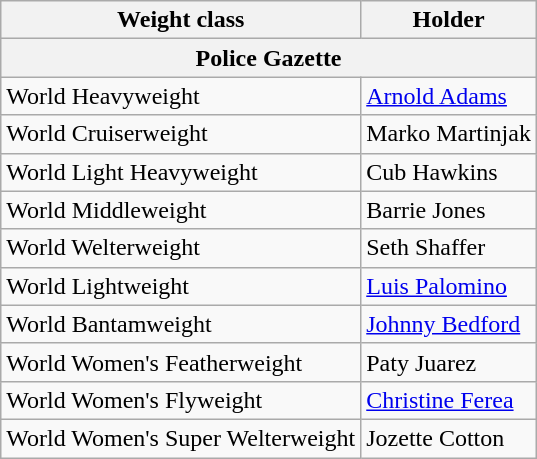<table class="wikitable">
<tr>
<th>Weight class</th>
<th>Holder</th>
</tr>
<tr ->
<th colspan="2" style="text-align:center;">Police Gazette</th>
</tr>
<tr>
<td>World Heavyweight</td>
<td><a href='#'>Arnold Adams</a></td>
</tr>
<tr>
<td>World Cruiserweight</td>
<td>Marko Martinjak</td>
</tr>
<tr>
<td>World Light Heavyweight</td>
<td>Cub Hawkins</td>
</tr>
<tr>
<td>World Middleweight</td>
<td>Barrie Jones</td>
</tr>
<tr>
<td>World Welterweight</td>
<td>Seth Shaffer</td>
</tr>
<tr>
<td>World Lightweight</td>
<td><a href='#'>Luis Palomino</a></td>
</tr>
<tr>
<td>World Bantamweight</td>
<td><a href='#'>Johnny Bedford</a></td>
</tr>
<tr>
<td>World Women's Featherweight</td>
<td>Paty Juarez</td>
</tr>
<tr>
<td>World Women's Flyweight</td>
<td><a href='#'>Christine Ferea</a></td>
</tr>
<tr>
<td>World Women's Super Welterweight</td>
<td>Jozette Cotton</td>
</tr>
</table>
